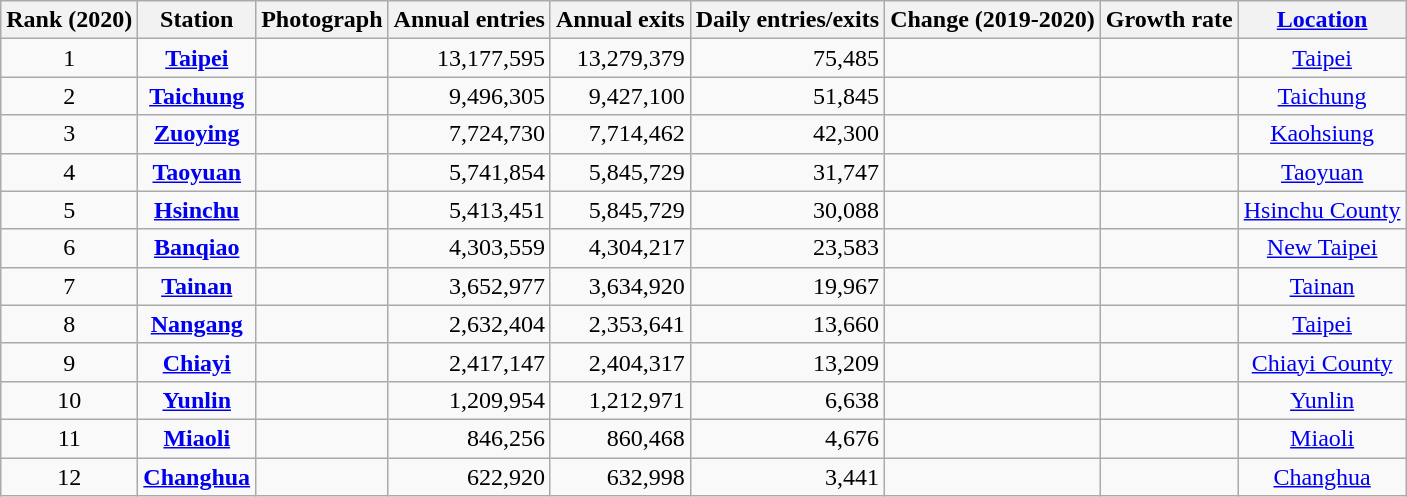<table class="wikitable sortable" style="text-align: center;">
<tr>
<th>Rank (2020)</th>
<th>Station</th>
<th class="unsortable">Photograph</th>
<th>Annual entries</th>
<th>Annual exits</th>
<th>Daily entries/exits</th>
<th>Change (2019-2020)</th>
<th>Growth rate</th>
<th><a href='#'>Location</a></th>
</tr>
<tr>
<td>1</td>
<td><strong><a href='#'>Taipei</a></strong></td>
<td></td>
<td align=right>13,177,595</td>
<td align=right>13,279,379</td>
<td align=right>75,485</td>
<td align=right></td>
<td align=right></td>
<td><a href='#'>Taipei</a></td>
</tr>
<tr>
<td>2</td>
<td><strong><a href='#'>Taichung</a></strong></td>
<td></td>
<td align=right>9,496,305</td>
<td align=right>9,427,100</td>
<td align=right>51,845</td>
<td align=right></td>
<td align=right></td>
<td><a href='#'>Taichung</a></td>
</tr>
<tr>
<td>3</td>
<td><strong><a href='#'>Zuoying</a></strong></td>
<td></td>
<td align=right>7,724,730</td>
<td align=right>7,714,462</td>
<td align=right>42,300</td>
<td align=right></td>
<td align=right></td>
<td><a href='#'>Kaohsiung</a></td>
</tr>
<tr>
<td>4</td>
<td><strong><a href='#'>Taoyuan</a></strong></td>
<td></td>
<td align=right>5,741,854</td>
<td align=right>5,845,729</td>
<td align=right>31,747</td>
<td align=right></td>
<td align=right></td>
<td><a href='#'>Taoyuan</a></td>
</tr>
<tr>
<td>5</td>
<td><strong><a href='#'>Hsinchu</a></strong></td>
<td></td>
<td align=right>5,413,451</td>
<td align=right>5,845,729</td>
<td align=right>30,088</td>
<td align=right></td>
<td align=right></td>
<td><a href='#'>Hsinchu County</a></td>
</tr>
<tr>
<td>6</td>
<td><strong><a href='#'>Banqiao</a></strong></td>
<td></td>
<td align=right>4,303,559</td>
<td align=right>4,304,217</td>
<td align=right>23,583</td>
<td align=right></td>
<td align=right></td>
<td><a href='#'>New Taipei</a></td>
</tr>
<tr>
<td>7</td>
<td><strong><a href='#'>Tainan</a></strong></td>
<td></td>
<td align=right>3,652,977</td>
<td align=right>3,634,920</td>
<td align=right>19,967</td>
<td align=right></td>
<td align=right></td>
<td><a href='#'>Tainan</a></td>
</tr>
<tr>
<td>8</td>
<td><strong><a href='#'>Nangang</a></strong></td>
<td></td>
<td align=right>2,632,404</td>
<td align=right>2,353,641</td>
<td align=right>13,660</td>
<td align=right></td>
<td align=right></td>
<td><a href='#'>Taipei</a></td>
</tr>
<tr>
<td>9</td>
<td><strong><a href='#'>Chiayi</a></strong></td>
<td></td>
<td align=right>2,417,147</td>
<td align=right>2,404,317</td>
<td align=right>13,209</td>
<td align=right></td>
<td align=right></td>
<td><a href='#'>Chiayi County</a></td>
</tr>
<tr>
<td>10</td>
<td><strong><a href='#'>Yunlin</a></strong></td>
<td></td>
<td align=right>1,209,954</td>
<td align=right>1,212,971</td>
<td align=right>6,638</td>
<td align=right></td>
<td align=right></td>
<td><a href='#'>Yunlin</a></td>
</tr>
<tr>
<td>11</td>
<td><strong><a href='#'>Miaoli</a></strong></td>
<td></td>
<td align=right>846,256</td>
<td align=right>860,468</td>
<td align=right>4,676</td>
<td align=right></td>
<td align=right></td>
<td><a href='#'>Miaoli</a></td>
</tr>
<tr>
<td>12</td>
<td><strong><a href='#'>Changhua</a></strong></td>
<td></td>
<td align=right>622,920</td>
<td align=right>632,998</td>
<td align=right>3,441</td>
<td align=right></td>
<td align=right></td>
<td><a href='#'>Changhua</a></td>
</tr>
</table>
